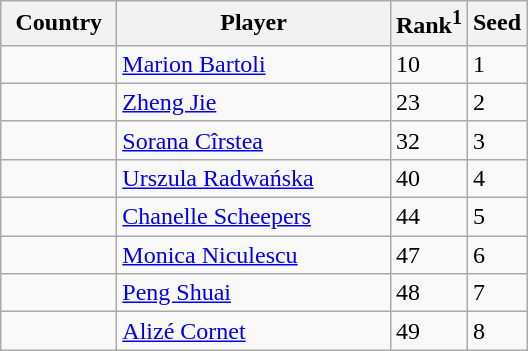<table class="sortable wikitable">
<tr>
<th width="70">Country</th>
<th width="175">Player</th>
<th>Rank<sup>1</sup></th>
<th>Seed</th>
</tr>
<tr>
<td></td>
<td><a href='#'>Marion Bartoli</a></td>
<td>10</td>
<td>1</td>
</tr>
<tr>
<td></td>
<td><a href='#'>Zheng Jie</a></td>
<td>23</td>
<td>2</td>
</tr>
<tr>
<td></td>
<td><a href='#'>Sorana Cîrstea</a></td>
<td>32</td>
<td>3</td>
</tr>
<tr>
<td></td>
<td><a href='#'>Urszula Radwańska</a></td>
<td>40</td>
<td>4</td>
</tr>
<tr>
<td></td>
<td><a href='#'>Chanelle Scheepers</a></td>
<td>44</td>
<td>5</td>
</tr>
<tr>
<td></td>
<td><a href='#'>Monica Niculescu</a></td>
<td>47</td>
<td>6</td>
</tr>
<tr>
<td></td>
<td><a href='#'>Peng Shuai</a></td>
<td>48</td>
<td>7</td>
</tr>
<tr>
<td></td>
<td><a href='#'>Alizé Cornet</a></td>
<td>49</td>
<td>8</td>
</tr>
</table>
